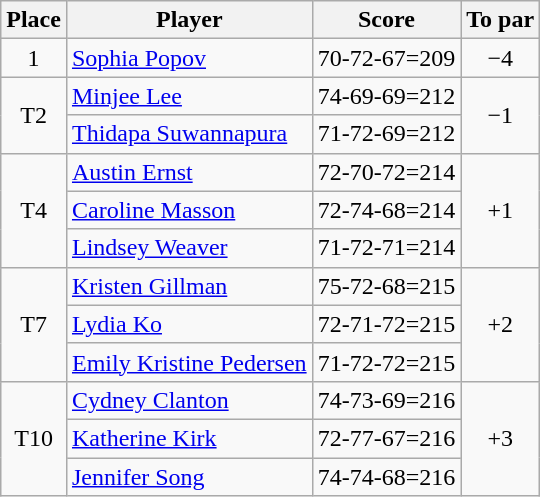<table class="wikitable">
<tr>
<th>Place</th>
<th>Player</th>
<th>Score</th>
<th>To par</th>
</tr>
<tr>
<td align=center>1</td>
<td> <a href='#'>Sophia Popov</a></td>
<td align=center>70-72-67=209</td>
<td align=center>−4</td>
</tr>
<tr>
<td rowspan=2 align=center>T2</td>
<td> <a href='#'>Minjee Lee</a></td>
<td>74-69-69=212</td>
<td rowspan=2 align=center>−1</td>
</tr>
<tr>
<td> <a href='#'>Thidapa Suwannapura</a></td>
<td align=center>71-72-69=212</td>
</tr>
<tr>
<td rowspan=3 align=center>T4</td>
<td> <a href='#'>Austin Ernst</a></td>
<td align=center>72-70-72=214</td>
<td rowspan=3 align=center>+1</td>
</tr>
<tr>
<td> <a href='#'>Caroline Masson</a></td>
<td align=center>72-74-68=214</td>
</tr>
<tr>
<td> <a href='#'>Lindsey Weaver</a></td>
<td align=center>71-72-71=214</td>
</tr>
<tr>
<td rowspan=3 align=center>T7</td>
<td> <a href='#'>Kristen Gillman</a></td>
<td align=center>75-72-68=215</td>
<td rowspan=3 align=center>+2</td>
</tr>
<tr>
<td> <a href='#'>Lydia Ko</a></td>
<td align=center>72-71-72=215</td>
</tr>
<tr>
<td> <a href='#'>Emily Kristine Pedersen</a></td>
<td align=center>71-72-72=215</td>
</tr>
<tr>
<td rowspan=3 align=center>T10</td>
<td> <a href='#'>Cydney Clanton</a></td>
<td align=center>74-73-69=216</td>
<td rowspan=3 align=center>+3</td>
</tr>
<tr>
<td> <a href='#'>Katherine Kirk</a></td>
<td align=center>72-77-67=216</td>
</tr>
<tr>
<td> <a href='#'>Jennifer Song</a></td>
<td align=center>74-74-68=216</td>
</tr>
</table>
